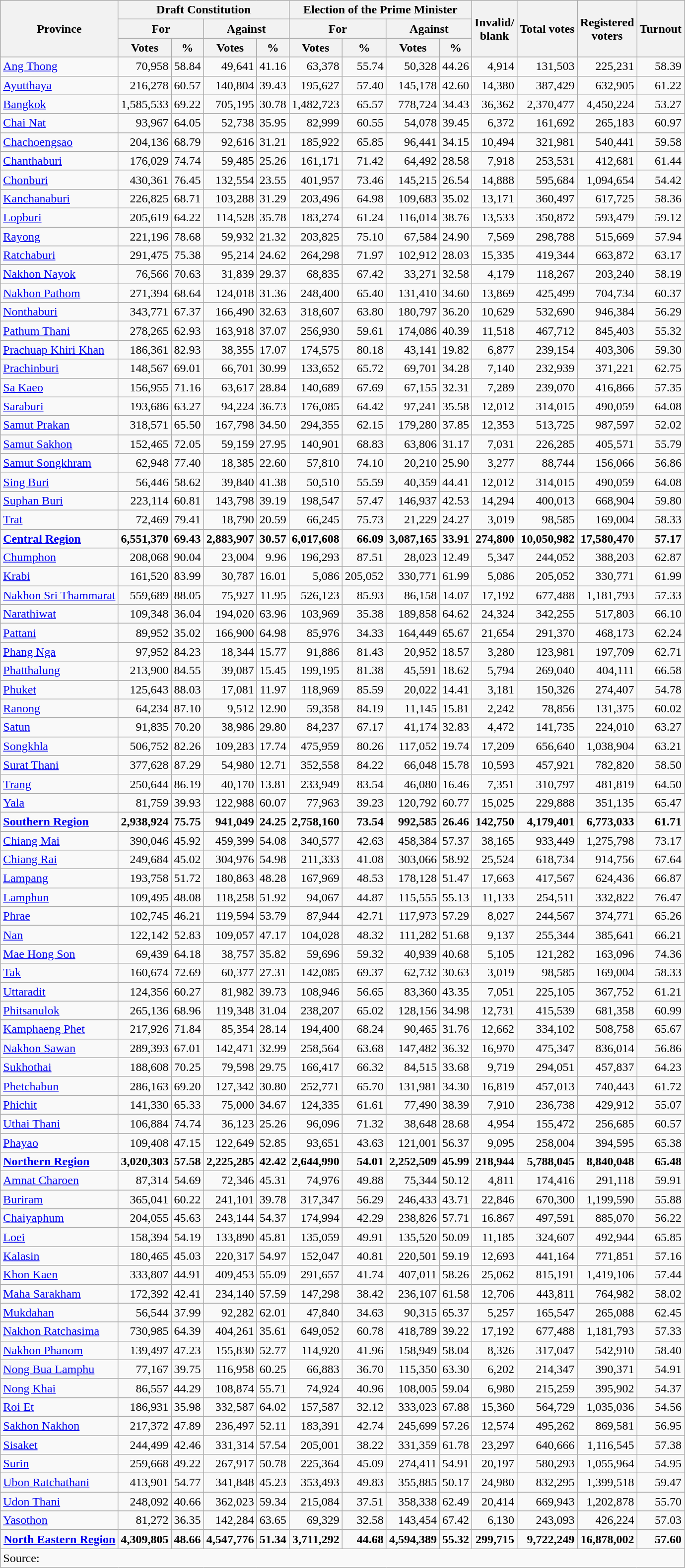<table class="wikitable sortable" style=text-align:right>
<tr>
<th rowspan=3>Province</th>
<th colspan=4>Draft Constitution</th>
<th colspan=4>Election of the Prime Minister</th>
<th rowspan=3>Invalid/<br>blank</th>
<th rowspan=3>Total votes</th>
<th rowspan=3>Registered<br>voters</th>
<th rowspan=3>Turnout</th>
</tr>
<tr>
<th colspan=2>For</th>
<th colspan=2>Against</th>
<th colspan=2>For</th>
<th colspan=2>Against</th>
</tr>
<tr>
<th>Votes</th>
<th>%</th>
<th>Votes</th>
<th>%</th>
<th>Votes</th>
<th>%</th>
<th>Votes</th>
<th>%</th>
</tr>
<tr>
<td align=left><a href='#'>Ang Thong</a></td>
<td>70,958</td>
<td>58.84</td>
<td>49,641</td>
<td>41.16</td>
<td>63,378</td>
<td>55.74</td>
<td>50,328</td>
<td>44.26</td>
<td>4,914</td>
<td>131,503</td>
<td>225,231</td>
<td>58.39</td>
</tr>
<tr>
<td align=left><a href='#'>Ayutthaya</a></td>
<td>216,278</td>
<td>60.57</td>
<td>140,804</td>
<td>39.43</td>
<td>195,627</td>
<td>57.40</td>
<td>145,178</td>
<td>42.60</td>
<td>14,380</td>
<td>387,429</td>
<td>632,905</td>
<td>61.22</td>
</tr>
<tr>
<td align=left><a href='#'>Bangkok</a></td>
<td>1,585,533</td>
<td>69.22</td>
<td>705,195</td>
<td>30.78</td>
<td>1,482,723</td>
<td>65.57</td>
<td>778,724</td>
<td>34.43</td>
<td>36,362</td>
<td>2,370,477</td>
<td>4,450,224</td>
<td>53.27</td>
</tr>
<tr>
<td align=left><a href='#'>Chai Nat</a></td>
<td>93,967</td>
<td>64.05</td>
<td>52,738</td>
<td>35.95</td>
<td>82,999</td>
<td>60.55</td>
<td>54,078</td>
<td>39.45</td>
<td>6,372</td>
<td>161,692</td>
<td>265,183</td>
<td>60.97</td>
</tr>
<tr>
<td align=left><a href='#'>Chachoengsao</a></td>
<td>204,136</td>
<td>68.79</td>
<td>92,616</td>
<td>31.21</td>
<td>185,922</td>
<td>65.85</td>
<td>96,441</td>
<td>34.15</td>
<td>10,494</td>
<td>321,981</td>
<td>540,441</td>
<td>59.58</td>
</tr>
<tr>
<td align=left><a href='#'>Chanthaburi</a></td>
<td>176,029</td>
<td>74.74</td>
<td>59,485</td>
<td>25.26</td>
<td>161,171</td>
<td>71.42</td>
<td>64,492</td>
<td>28.58</td>
<td>7,918</td>
<td>253,531</td>
<td>412,681</td>
<td>61.44</td>
</tr>
<tr>
<td align=left><a href='#'>Chonburi</a></td>
<td>430,361</td>
<td>76.45</td>
<td>132,554</td>
<td>23.55</td>
<td>401,957</td>
<td>73.46</td>
<td>145,215</td>
<td>26.54</td>
<td>14,888</td>
<td>595,684</td>
<td>1,094,654</td>
<td>54.42</td>
</tr>
<tr>
<td align=left><a href='#'>Kanchanaburi</a></td>
<td>226,825</td>
<td>68.71</td>
<td>103,288</td>
<td>31.29</td>
<td>203,496</td>
<td>64.98</td>
<td>109,683</td>
<td>35.02</td>
<td>13,171</td>
<td>360,497</td>
<td>617,725</td>
<td>58.36</td>
</tr>
<tr>
<td align=left><a href='#'>Lopburi</a></td>
<td>205,619</td>
<td>64.22</td>
<td>114,528</td>
<td>35.78</td>
<td>183,274</td>
<td>61.24</td>
<td>116,014</td>
<td>38.76</td>
<td>13,533</td>
<td>350,872</td>
<td>593,479</td>
<td>59.12</td>
</tr>
<tr>
<td align=left><a href='#'>Rayong</a></td>
<td>221,196</td>
<td>78.68</td>
<td>59,932</td>
<td>21.32</td>
<td>203,825</td>
<td>75.10</td>
<td>67,584</td>
<td>24.90</td>
<td>7,569</td>
<td>298,788</td>
<td>515,669</td>
<td>57.94</td>
</tr>
<tr>
<td align=left><a href='#'>Ratchaburi</a></td>
<td>291,475</td>
<td>75.38</td>
<td>95,214</td>
<td>24.62</td>
<td>264,298</td>
<td>71.97</td>
<td>102,912</td>
<td>28.03</td>
<td>15,335</td>
<td>419,344</td>
<td>663,872</td>
<td>63.17</td>
</tr>
<tr>
<td align=left><a href='#'>Nakhon Nayok</a></td>
<td>76,566</td>
<td>70.63</td>
<td>31,839</td>
<td>29.37</td>
<td>68,835</td>
<td>67.42</td>
<td>33,271</td>
<td>32.58</td>
<td>4,179</td>
<td>118,267</td>
<td>203,240</td>
<td>58.19</td>
</tr>
<tr>
<td align=left><a href='#'>Nakhon Pathom</a></td>
<td>271,394</td>
<td>68.64</td>
<td>124,018</td>
<td>31.36</td>
<td>248,400</td>
<td>65.40</td>
<td>131,410</td>
<td>34.60</td>
<td>13,869</td>
<td>425,499</td>
<td>704,734</td>
<td>60.37</td>
</tr>
<tr>
<td align=left><a href='#'>Nonthaburi</a></td>
<td>343,771</td>
<td>67.37</td>
<td>166,490</td>
<td>32.63</td>
<td>318,607</td>
<td>63.80</td>
<td>180,797</td>
<td>36.20</td>
<td>10,629</td>
<td>532,690</td>
<td>946,384</td>
<td>56.29</td>
</tr>
<tr>
<td align=left><a href='#'>Pathum Thani</a></td>
<td>278,265</td>
<td>62.93</td>
<td>163,918</td>
<td>37.07</td>
<td>256,930</td>
<td>59.61</td>
<td>174,086</td>
<td>40.39</td>
<td>11,518</td>
<td>467,712</td>
<td>845,403</td>
<td>55.32</td>
</tr>
<tr>
<td align=left><a href='#'>Prachuap Khiri Khan</a></td>
<td>186,361</td>
<td>82.93</td>
<td>38,355</td>
<td>17.07</td>
<td>174,575</td>
<td>80.18</td>
<td>43,141</td>
<td>19.82</td>
<td>6,877</td>
<td>239,154</td>
<td>403,306</td>
<td>59.30</td>
</tr>
<tr>
<td align=left><a href='#'>Prachinburi</a></td>
<td>148,567</td>
<td>69.01</td>
<td>66,701</td>
<td>30.99</td>
<td>133,652</td>
<td>65.72</td>
<td>69,701</td>
<td>34.28</td>
<td>7,140</td>
<td>232,939</td>
<td>371,221</td>
<td>62.75</td>
</tr>
<tr>
<td align=left><a href='#'>Sa Kaeo</a></td>
<td>156,955</td>
<td>71.16</td>
<td>63,617</td>
<td>28.84</td>
<td>140,689</td>
<td>67.69</td>
<td>67,155</td>
<td>32.31</td>
<td>7,289</td>
<td>239,070</td>
<td>416,866</td>
<td>57.35</td>
</tr>
<tr>
<td align=left><a href='#'>Saraburi</a></td>
<td>193,686</td>
<td>63.27</td>
<td>94,224</td>
<td>36.73</td>
<td>176,085</td>
<td>64.42</td>
<td>97,241</td>
<td>35.58</td>
<td>12,012</td>
<td>314,015</td>
<td>490,059</td>
<td>64.08</td>
</tr>
<tr>
<td align=left><a href='#'>Samut Prakan</a></td>
<td>318,571</td>
<td>65.50</td>
<td>167,798</td>
<td>34.50</td>
<td>294,355</td>
<td>62.15</td>
<td>179,280</td>
<td>37.85</td>
<td>12,353</td>
<td>513,725</td>
<td>987,597</td>
<td>52.02</td>
</tr>
<tr>
<td align=left><a href='#'>Samut Sakhon</a></td>
<td>152,465</td>
<td>72.05</td>
<td>59,159</td>
<td>27.95</td>
<td>140,901</td>
<td>68.83</td>
<td>63,806</td>
<td>31.17</td>
<td>7,031</td>
<td>226,285</td>
<td>405,571</td>
<td>55.79</td>
</tr>
<tr>
<td align=left><a href='#'>Samut Songkhram</a></td>
<td>62,948</td>
<td>77.40</td>
<td>18,385</td>
<td>22.60</td>
<td>57,810</td>
<td>74.10</td>
<td>20,210</td>
<td>25.90</td>
<td>3,277</td>
<td>88,744</td>
<td>156,066</td>
<td>56.86</td>
</tr>
<tr>
<td align=left><a href='#'>Sing Buri</a></td>
<td>56,446</td>
<td>58.62</td>
<td>39,840</td>
<td>41.38</td>
<td>50,510</td>
<td>55.59</td>
<td>40,359</td>
<td>44.41</td>
<td>12,012</td>
<td>314,015</td>
<td>490,059</td>
<td>64.08</td>
</tr>
<tr>
<td align=left><a href='#'>Suphan Buri</a></td>
<td>223,114</td>
<td>60.81</td>
<td>143,798</td>
<td>39.19</td>
<td>198,547</td>
<td>57.47</td>
<td>146,937</td>
<td>42.53</td>
<td>14,294</td>
<td>400,013</td>
<td>668,904</td>
<td>59.80</td>
</tr>
<tr>
<td align=left><a href='#'>Trat</a></td>
<td>72,469</td>
<td>79.41</td>
<td>18,790</td>
<td>20.59</td>
<td>66,245</td>
<td>75.73</td>
<td>21,229</td>
<td>24.27</td>
<td>3,019</td>
<td>98,585</td>
<td>169,004</td>
<td>58.33</td>
</tr>
<tr>
<td align=left><strong><a href='#'>Central Region</a></strong></td>
<td><strong>6,551,370</strong></td>
<td><strong>69.43</strong></td>
<td><strong>2,883,907</strong></td>
<td><strong>30.57</strong></td>
<td><strong>6,017,608</strong></td>
<td><strong>66.09</strong></td>
<td><strong>3,087,165</strong></td>
<td><strong>33.91</strong></td>
<td><strong>274,800</strong></td>
<td><strong>10,050,982</strong></td>
<td><strong>17,580,470</strong></td>
<td><strong>57.17</strong></td>
</tr>
<tr>
<td align=left><a href='#'>Chumphon</a></td>
<td>208,068</td>
<td>90.04</td>
<td>23,004</td>
<td>9.96</td>
<td>196,293</td>
<td>87.51</td>
<td>28,023</td>
<td>12.49</td>
<td>5,347</td>
<td>244,052</td>
<td>388,203</td>
<td>62.87</td>
</tr>
<tr>
<td align=left><a href='#'>Krabi</a></td>
<td>161,520</td>
<td>83.99</td>
<td>30,787</td>
<td>16.01</td>
<td>5,086</td>
<td>205,052</td>
<td>330,771</td>
<td>61.99</td>
<td>5,086</td>
<td>205,052</td>
<td>330,771</td>
<td>61.99</td>
</tr>
<tr>
<td align=left><a href='#'>Nakhon Sri Thammarat</a></td>
<td>559,689</td>
<td>88.05</td>
<td>75,927</td>
<td>11.95</td>
<td>526,123</td>
<td>85.93</td>
<td>86,158</td>
<td>14.07</td>
<td>17,192</td>
<td>677,488</td>
<td>1,181,793</td>
<td>57.33</td>
</tr>
<tr>
<td align=left><a href='#'>Narathiwat</a></td>
<td>109,348</td>
<td>36.04</td>
<td>194,020</td>
<td>63.96</td>
<td>103,969</td>
<td>35.38</td>
<td>189,858</td>
<td>64.62</td>
<td>24,324</td>
<td>342,255</td>
<td>517,803</td>
<td>66.10</td>
</tr>
<tr>
<td align=left><a href='#'>Pattani</a></td>
<td>89,952</td>
<td>35.02</td>
<td>166,900</td>
<td>64.98</td>
<td>85,976</td>
<td>34.33</td>
<td>164,449</td>
<td>65.67</td>
<td>21,654</td>
<td>291,370</td>
<td>468,173</td>
<td>62.24</td>
</tr>
<tr>
<td align=left><a href='#'>Phang Nga</a></td>
<td>97,952</td>
<td>84.23</td>
<td>18,344</td>
<td>15.77</td>
<td>91,886</td>
<td>81.43</td>
<td>20,952</td>
<td>18.57</td>
<td>3,280</td>
<td>123,981</td>
<td>197,709</td>
<td>62.71</td>
</tr>
<tr>
<td align=left><a href='#'>Phatthalung</a></td>
<td>213,900</td>
<td>84.55</td>
<td>39,087</td>
<td>15.45</td>
<td>199,195</td>
<td>81.38</td>
<td>45,591</td>
<td>18.62</td>
<td>5,794</td>
<td>269,040</td>
<td>404,111</td>
<td>66.58</td>
</tr>
<tr>
<td align=left><a href='#'>Phuket</a></td>
<td>125,643</td>
<td>88.03</td>
<td>17,081</td>
<td>11.97</td>
<td>118,969</td>
<td>85.59</td>
<td>20,022</td>
<td>14.41</td>
<td>3,181</td>
<td>150,326</td>
<td>274,407</td>
<td>54.78</td>
</tr>
<tr>
<td align=left><a href='#'>Ranong</a></td>
<td>64,234</td>
<td>87.10</td>
<td>9,512</td>
<td>12.90</td>
<td>59,358</td>
<td>84.19</td>
<td>11,145</td>
<td>15.81</td>
<td>2,242</td>
<td>78,856</td>
<td>131,375</td>
<td>60.02</td>
</tr>
<tr>
<td align=left><a href='#'>Satun</a></td>
<td>91,835</td>
<td>70.20</td>
<td>38,986</td>
<td>29.80</td>
<td>84,237</td>
<td>67.17</td>
<td>41,174</td>
<td>32.83</td>
<td>4,472</td>
<td>141,735</td>
<td>224,010</td>
<td>63.27</td>
</tr>
<tr>
<td align=left><a href='#'>Songkhla</a></td>
<td>506,752</td>
<td>82.26</td>
<td>109,283</td>
<td>17.74</td>
<td>475,959</td>
<td>80.26</td>
<td>117,052</td>
<td>19.74</td>
<td>17,209</td>
<td>656,640</td>
<td>1,038,904</td>
<td>63.21</td>
</tr>
<tr>
<td align=left><a href='#'>Surat Thani</a></td>
<td>377,628</td>
<td>87.29</td>
<td>54,980</td>
<td>12.71</td>
<td>352,558</td>
<td>84.22</td>
<td>66,048</td>
<td>15.78</td>
<td>10,593</td>
<td>457,921</td>
<td>782,820</td>
<td>58.50</td>
</tr>
<tr>
<td align=left><a href='#'>Trang</a></td>
<td>250,644</td>
<td>86.19</td>
<td>40,170</td>
<td>13.81</td>
<td>233,949</td>
<td>83.54</td>
<td>46,080</td>
<td>16.46</td>
<td>7,351</td>
<td>310,797</td>
<td>481,819</td>
<td>64.50</td>
</tr>
<tr>
<td align=left><a href='#'>Yala</a></td>
<td>81,759</td>
<td>39.93</td>
<td>122,988</td>
<td>60.07</td>
<td>77,963</td>
<td>39.23</td>
<td>120,792</td>
<td>60.77</td>
<td>15,025</td>
<td>229,888</td>
<td>351,135</td>
<td>65.47</td>
</tr>
<tr>
<td align=left><strong><a href='#'>Southern Region</a></strong></td>
<td><strong>2,938,924</strong></td>
<td><strong>75.75</strong></td>
<td><strong>941,049</strong></td>
<td><strong>24.25</strong></td>
<td><strong>2,758,160</strong></td>
<td><strong>73.54</strong></td>
<td><strong>992,585</strong></td>
<td><strong>26.46</strong></td>
<td><strong>142,750</strong></td>
<td><strong>4,179,401</strong></td>
<td><strong>6,773,033</strong></td>
<td><strong>61.71</strong></td>
</tr>
<tr>
<td align=left><a href='#'>Chiang Mai</a></td>
<td>390,046</td>
<td>45.92</td>
<td>459,399</td>
<td>54.08</td>
<td>340,577</td>
<td>42.63</td>
<td>458,384</td>
<td>57.37</td>
<td>38,165</td>
<td>933,449</td>
<td>1,275,798</td>
<td>73.17</td>
</tr>
<tr>
<td align=left><a href='#'>Chiang Rai</a></td>
<td>249,684</td>
<td>45.02</td>
<td>304,976</td>
<td>54.98</td>
<td>211,333</td>
<td>41.08</td>
<td>303,066</td>
<td>58.92</td>
<td>25,524</td>
<td>618,734</td>
<td>914,756</td>
<td>67.64</td>
</tr>
<tr>
<td align=left><a href='#'>Lampang</a></td>
<td>193,758</td>
<td>51.72</td>
<td>180,863</td>
<td>48.28</td>
<td>167,969</td>
<td>48.53</td>
<td>178,128</td>
<td>51.47</td>
<td>17,663</td>
<td>417,567</td>
<td>624,436</td>
<td>66.87</td>
</tr>
<tr>
<td align=left><a href='#'>Lamphun</a></td>
<td>109,495</td>
<td>48.08</td>
<td>118,258</td>
<td>51.92</td>
<td>94,067</td>
<td>44.87</td>
<td>115,555</td>
<td>55.13</td>
<td>11,133</td>
<td>254,511</td>
<td>332,822</td>
<td>76.47</td>
</tr>
<tr>
<td align=left><a href='#'>Phrae</a></td>
<td>102,745</td>
<td>46.21</td>
<td>119,594</td>
<td>53.79</td>
<td>87,944</td>
<td>42.71</td>
<td>117,973</td>
<td>57.29</td>
<td>8,027</td>
<td>244,567</td>
<td>374,771</td>
<td>65.26</td>
</tr>
<tr>
<td align=left><a href='#'>Nan</a></td>
<td>122,142</td>
<td>52.83</td>
<td>109,057</td>
<td>47.17</td>
<td>104,028</td>
<td>48.32</td>
<td>111,282</td>
<td>51.68</td>
<td>9,137</td>
<td>255,344</td>
<td>385,641</td>
<td>66.21</td>
</tr>
<tr>
<td align=left><a href='#'>Mae Hong Son</a></td>
<td>69,439</td>
<td>64.18</td>
<td>38,757</td>
<td>35.82</td>
<td>59,696</td>
<td>59.32</td>
<td>40,939</td>
<td>40.68</td>
<td>5,105</td>
<td>121,282</td>
<td>163,096</td>
<td>74.36</td>
</tr>
<tr>
<td align=left><a href='#'>Tak</a></td>
<td>160,674</td>
<td>72.69</td>
<td>60,377</td>
<td>27.31</td>
<td>142,085</td>
<td>69.37</td>
<td>62,732</td>
<td>30.63</td>
<td>3,019</td>
<td>98,585</td>
<td>169,004</td>
<td>58.33</td>
</tr>
<tr>
<td align=left><a href='#'>Uttaradit</a></td>
<td>124,356</td>
<td>60.27</td>
<td>81,982</td>
<td>39.73</td>
<td>108,946</td>
<td>56.65</td>
<td>83,360</td>
<td>43.35</td>
<td>7,051</td>
<td>225,105</td>
<td>367,752</td>
<td>61.21</td>
</tr>
<tr>
<td align=left><a href='#'>Phitsanulok</a></td>
<td>265,136</td>
<td>68.96</td>
<td>119,348</td>
<td>31.04</td>
<td>238,207</td>
<td>65.02</td>
<td>128,156</td>
<td>34.98</td>
<td>12,731</td>
<td>415,539</td>
<td>681,358</td>
<td>60.99</td>
</tr>
<tr>
<td align=left><a href='#'>Kamphaeng Phet</a></td>
<td>217,926</td>
<td>71.84</td>
<td>85,354</td>
<td>28.14</td>
<td>194,400</td>
<td>68.24</td>
<td>90,465</td>
<td>31.76</td>
<td>12,662</td>
<td>334,102</td>
<td>508,758</td>
<td>65.67</td>
</tr>
<tr>
<td align=left><a href='#'>Nakhon Sawan</a></td>
<td>289,393</td>
<td>67.01</td>
<td>142,471</td>
<td>32.99</td>
<td>258,564</td>
<td>63.68</td>
<td>147,482</td>
<td>36.32</td>
<td>16,970</td>
<td>475,347</td>
<td>836,014</td>
<td>56.86</td>
</tr>
<tr>
<td align=left><a href='#'>Sukhothai</a></td>
<td>188,608</td>
<td>70.25</td>
<td>79,598</td>
<td>29.75</td>
<td>166,417</td>
<td>66.32</td>
<td>84,515</td>
<td>33.68</td>
<td>9,719</td>
<td>294,051</td>
<td>457,837</td>
<td>64.23</td>
</tr>
<tr>
<td align=left><a href='#'>Phetchabun</a></td>
<td>286,163</td>
<td>69.20</td>
<td>127,342</td>
<td>30.80</td>
<td>252,771</td>
<td>65.70</td>
<td>131,981</td>
<td>34.30</td>
<td>16,819</td>
<td>457,013</td>
<td>740,443</td>
<td>61.72</td>
</tr>
<tr>
<td align=left><a href='#'>Phichit</a></td>
<td>141,330</td>
<td>65.33</td>
<td>75,000</td>
<td>34.67</td>
<td>124,335</td>
<td>61.61</td>
<td>77,490</td>
<td>38.39</td>
<td>7,910</td>
<td>236,738</td>
<td>429,912</td>
<td>55.07</td>
</tr>
<tr>
<td align=left><a href='#'>Uthai Thani</a></td>
<td>106,884</td>
<td>74.74</td>
<td>36,123</td>
<td>25.26</td>
<td>96,096</td>
<td>71.32</td>
<td>38,648</td>
<td>28.68</td>
<td>4,954</td>
<td>155,472</td>
<td>256,685</td>
<td>60.57</td>
</tr>
<tr>
<td align=left><a href='#'>Phayao</a></td>
<td>109,408</td>
<td>47.15</td>
<td>122,649</td>
<td>52.85</td>
<td>93,651</td>
<td>43.63</td>
<td>121,001</td>
<td>56.37</td>
<td>9,095</td>
<td>258,004</td>
<td>394,595</td>
<td>65.38</td>
</tr>
<tr>
<td align=left><strong><a href='#'>Northern Region</a></strong></td>
<td><strong>3,020,303</strong></td>
<td><strong>57.58</strong></td>
<td><strong>2,225,285</strong></td>
<td><strong>42.42</strong></td>
<td><strong>2,644,990</strong></td>
<td><strong>54.01</strong></td>
<td><strong>2,252,509</strong></td>
<td><strong>45.99</strong></td>
<td><strong>218,944</strong></td>
<td><strong>5,788,045</strong></td>
<td><strong>8,840,048</strong></td>
<td><strong>65.48</strong></td>
</tr>
<tr>
<td align=left><a href='#'>Amnat Charoen</a></td>
<td>87,314</td>
<td>54.69</td>
<td>72,346</td>
<td>45.31</td>
<td>74,976</td>
<td>49.88</td>
<td>75,344</td>
<td>50.12</td>
<td>4,811</td>
<td>174,416</td>
<td>291,118</td>
<td>59.91</td>
</tr>
<tr>
<td align=left><a href='#'>Buriram</a></td>
<td>365,041</td>
<td>60.22</td>
<td>241,101</td>
<td>39.78</td>
<td>317,347</td>
<td>56.29</td>
<td>246,433</td>
<td>43.71</td>
<td>22,846</td>
<td>670,300</td>
<td>1,199,590</td>
<td>55.88</td>
</tr>
<tr>
<td align=left><a href='#'>Chaiyaphum</a></td>
<td>204,055</td>
<td>45.63</td>
<td>243,144</td>
<td>54.37</td>
<td>174,994</td>
<td>42.29</td>
<td>238,826</td>
<td>57.71</td>
<td>16.867</td>
<td>497,591</td>
<td>885,070</td>
<td>56.22</td>
</tr>
<tr>
<td align=left><a href='#'>Loei</a></td>
<td>158,394</td>
<td>54.19</td>
<td>133,890</td>
<td>45.81</td>
<td>135,059</td>
<td>49.91</td>
<td>135,520</td>
<td>50.09</td>
<td>11,185</td>
<td>324,607</td>
<td>492,944</td>
<td>65.85</td>
</tr>
<tr>
<td align=left><a href='#'>Kalasin</a></td>
<td>180,465</td>
<td>45.03</td>
<td>220,317</td>
<td>54.97</td>
<td>152,047</td>
<td>40.81</td>
<td>220,501</td>
<td>59.19</td>
<td>12,693</td>
<td>441,164</td>
<td>771,851</td>
<td>57.16</td>
</tr>
<tr>
<td align=left><a href='#'>Khon Kaen</a></td>
<td>333,807</td>
<td>44.91</td>
<td>409,453</td>
<td>55.09</td>
<td>291,657</td>
<td>41.74</td>
<td>407,011</td>
<td>58.26</td>
<td>25,062</td>
<td>815,191</td>
<td>1,419,106</td>
<td>57.44</td>
</tr>
<tr>
<td align=left><a href='#'>Maha Sarakham</a></td>
<td>172,392</td>
<td>42.41</td>
<td>234,140</td>
<td>57.59</td>
<td>147,298</td>
<td>38.42</td>
<td>236,107</td>
<td>61.58</td>
<td>12,706</td>
<td>443,811</td>
<td>764,982</td>
<td>58.02</td>
</tr>
<tr>
<td align=left><a href='#'>Mukdahan</a></td>
<td>56,544</td>
<td>37.99</td>
<td>92,282</td>
<td>62.01</td>
<td>47,840</td>
<td>34.63</td>
<td>90,315</td>
<td>65.37</td>
<td>5,257</td>
<td>165,547</td>
<td>265,088</td>
<td>62.45</td>
</tr>
<tr>
<td align=left><a href='#'>Nakhon Ratchasima</a></td>
<td>730,985</td>
<td>64.39</td>
<td>404,261</td>
<td>35.61</td>
<td>649,052</td>
<td>60.78</td>
<td>418,789</td>
<td>39.22</td>
<td>17,192</td>
<td>677,488</td>
<td>1,181,793</td>
<td>57.33</td>
</tr>
<tr>
<td align=left><a href='#'>Nakhon Phanom</a></td>
<td>139,497</td>
<td>47.23</td>
<td>155,830</td>
<td>52.77</td>
<td>114,920</td>
<td>41.96</td>
<td>158,949</td>
<td>58.04</td>
<td>8,326</td>
<td>317,047</td>
<td>542,910</td>
<td>58.40</td>
</tr>
<tr>
<td align=left><a href='#'>Nong Bua Lamphu</a></td>
<td>77,167</td>
<td>39.75</td>
<td>116,958</td>
<td>60.25</td>
<td>66,883</td>
<td>36.70</td>
<td>115,350</td>
<td>63.30</td>
<td>6,202</td>
<td>214,347</td>
<td>390,371</td>
<td>54.91</td>
</tr>
<tr>
<td align=left><a href='#'>Nong Khai</a></td>
<td>86,557</td>
<td>44.29</td>
<td>108,874</td>
<td>55.71</td>
<td>74,924</td>
<td>40.96</td>
<td>108,005</td>
<td>59.04</td>
<td>6,980</td>
<td>215,259</td>
<td>395,902</td>
<td>54.37</td>
</tr>
<tr>
<td align=left><a href='#'>Roi Et</a></td>
<td>186,931</td>
<td>35.98</td>
<td>332,587</td>
<td>64.02</td>
<td>157,587</td>
<td>32.12</td>
<td>333,023</td>
<td>67.88</td>
<td>15,360</td>
<td>564,729</td>
<td>1,035,036</td>
<td>54.56</td>
</tr>
<tr>
<td align=left><a href='#'>Sakhon Nakhon</a></td>
<td>217,372</td>
<td>47.89</td>
<td>236,497</td>
<td>52.11</td>
<td>183,391</td>
<td>42.74</td>
<td>245,699</td>
<td>57.26</td>
<td>12,574</td>
<td>495,262</td>
<td>869,581</td>
<td>56.95</td>
</tr>
<tr>
<td align=left><a href='#'>Sisaket</a></td>
<td>244,499</td>
<td>42.46</td>
<td>331,314</td>
<td>57.54</td>
<td>205,001</td>
<td>38.22</td>
<td>331,359</td>
<td>61.78</td>
<td>23,297</td>
<td>640,666</td>
<td>1,116,545</td>
<td>57.38</td>
</tr>
<tr>
<td align=left><a href='#'>Surin</a></td>
<td>259,668</td>
<td>49.22</td>
<td>267,917</td>
<td>50.78</td>
<td>225,364</td>
<td>45.09</td>
<td>274,411</td>
<td>54.91</td>
<td>20,197</td>
<td>580,293</td>
<td>1,055,964</td>
<td>54.95</td>
</tr>
<tr>
<td align=left><a href='#'>Ubon Ratchathani</a></td>
<td>413,901</td>
<td>54.77</td>
<td>341,848</td>
<td>45.23</td>
<td>353,493</td>
<td>49.83</td>
<td>355,885</td>
<td>50.17</td>
<td>24,980</td>
<td>832,295</td>
<td>1,399,518</td>
<td>59.47</td>
</tr>
<tr>
<td align=left><a href='#'>Udon Thani</a></td>
<td>248,092</td>
<td>40.66</td>
<td>362,023</td>
<td>59.34</td>
<td>215,084</td>
<td>37.51</td>
<td>358,338</td>
<td>62.49</td>
<td>20,414</td>
<td>669,943</td>
<td>1,202,878</td>
<td>55.70</td>
</tr>
<tr>
<td align=left><a href='#'>Yasothon</a></td>
<td>81,272</td>
<td>36.35</td>
<td>142,284</td>
<td>63.65</td>
<td>69,329</td>
<td>32.58</td>
<td>143,454</td>
<td>67.42</td>
<td>6,130</td>
<td>243,093</td>
<td>426,224</td>
<td>57.03</td>
</tr>
<tr>
<td><strong><a href='#'>North Eastern Region</a></strong></td>
<td><strong>4,309,805</strong></td>
<td><strong>48.66</strong></td>
<td><strong>4,547,776</strong></td>
<td><strong>51.34</strong></td>
<td><strong>3,711,292</strong></td>
<td><strong>44.68</strong></td>
<td><strong>4,594,389</strong></td>
<td><strong>55.32</strong></td>
<td><strong>299,715</strong></td>
<td><strong>9,722,249</strong></td>
<td><strong>16,878,002</strong></td>
<td><strong>57.60</strong></td>
</tr>
<tr class=sortbottom>
<td align=left colspan=13>Source: </td>
</tr>
</table>
